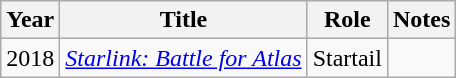<table class="wikitable sortable">
<tr>
<th>Year</th>
<th>Title</th>
<th>Role</th>
<th class="unsortable">Notes</th>
</tr>
<tr>
<td>2018</td>
<td data-sort-value="Adventures of Dudley the Dragon, The"><em><a href='#'>Starlink: Battle for Atlas</a></em></td>
<td>Startail</td>
<td></td>
</tr>
</table>
